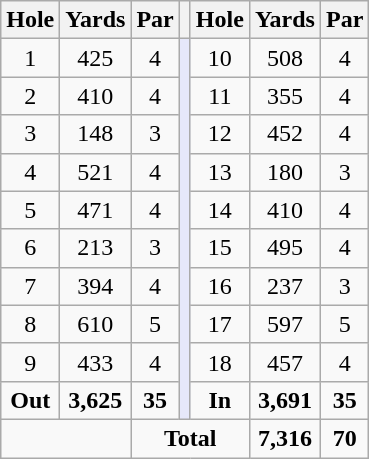<table class="wikitable" style="text-align:center; font-size:100%;">
<tr>
<th>Hole</th>
<th>Yards</th>
<th>Par</th>
<th></th>
<th>Hole</th>
<th>Yards</th>
<th>Par</th>
</tr>
<tr>
<td>1</td>
<td>425</td>
<td>4</td>
<td rowspan=10 style="background:#E6E8FA;"></td>
<td>10</td>
<td>508</td>
<td>4</td>
</tr>
<tr>
<td>2</td>
<td>410</td>
<td>4</td>
<td>11</td>
<td>355</td>
<td>4</td>
</tr>
<tr>
<td>3</td>
<td>148</td>
<td>3</td>
<td>12</td>
<td>452</td>
<td>4</td>
</tr>
<tr>
<td>4</td>
<td>521</td>
<td>4</td>
<td>13</td>
<td>180</td>
<td>3</td>
</tr>
<tr>
<td>5</td>
<td>471</td>
<td>4</td>
<td>14</td>
<td>410</td>
<td>4</td>
</tr>
<tr>
<td>6</td>
<td>213</td>
<td>3</td>
<td>15</td>
<td>495</td>
<td>4</td>
</tr>
<tr>
<td>7</td>
<td>394</td>
<td>4</td>
<td>16</td>
<td>237</td>
<td>3</td>
</tr>
<tr>
<td>8</td>
<td>610</td>
<td>5</td>
<td>17</td>
<td>597</td>
<td>5</td>
</tr>
<tr>
<td>9</td>
<td>433</td>
<td>4</td>
<td>18</td>
<td>457</td>
<td>4</td>
</tr>
<tr>
<td><strong>Out</strong></td>
<td><strong>3,625</strong></td>
<td><strong>35</strong></td>
<td><strong>In</strong></td>
<td><strong>3,691</strong></td>
<td><strong>35</strong></td>
</tr>
<tr>
<td colspan=2 align=left></td>
<td colspan=3><strong>Total</strong></td>
<td><strong>7,316</strong></td>
<td><strong>70</strong></td>
</tr>
</table>
